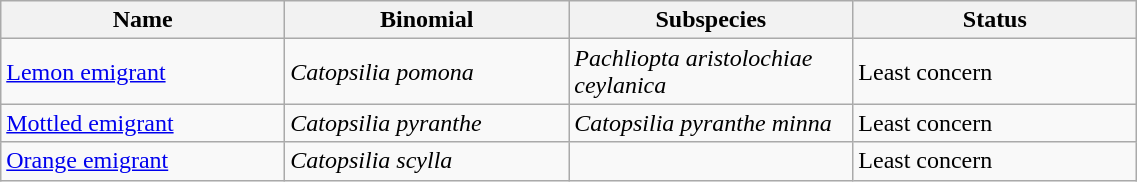<table width=60% class="wikitable">
<tr>
<th width=20%>Name</th>
<th width=20%>Binomial</th>
<th width=20%>Subspecies</th>
<th width=20%>Status</th>
</tr>
<tr>
<td><a href='#'>Lemon emigrant</a><br>

</td>
<td><em>Catopsilia pomona</em></td>
<td><em>Pachliopta aristolochiae ceylanica</em></td>
<td>Least concern</td>
</tr>
<tr>
<td><a href='#'>Mottled emigrant</a><br>

</td>
<td><em>Catopsilia pyranthe</em></td>
<td><em>Catopsilia pyranthe minna</em></td>
<td>Least concern</td>
</tr>
<tr>
<td><a href='#'>Orange emigrant</a><br>
</td>
<td><em>Catopsilia scylla</em></td>
<td></td>
<td>Least concern</td>
</tr>
</table>
